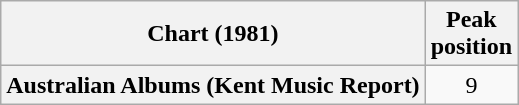<table class="wikitable sortable plainrowheaders" style="text-align:center">
<tr>
<th scope="col">Chart (1981)</th>
<th scope="col">Peak<br>position</th>
</tr>
<tr>
<th scope="row">Australian Albums (Kent Music Report)</th>
<td>9</td>
</tr>
</table>
